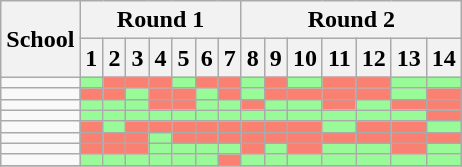<table class=wikitable>
<tr>
<th rowspan=2>School</th>
<th colspan=7>Round 1</th>
<th colspan=7>Round 2</th>
</tr>
<tr>
<th>1</th>
<th>2</th>
<th>3</th>
<th>4</th>
<th>5</th>
<th>6</th>
<th>7</th>
<th>8</th>
<th>9</th>
<th>10</th>
<th>11</th>
<th>12</th>
<th>13</th>
<th>14</th>
</tr>
<tr>
<td><strong></strong></td>
<td style="background:#98fb98"></td>
<td style="background:salmon"></td>
<td style="background:salmon"></td>
<td style="background:salmon"></td>
<td style="background:#98fb98"></td>
<td style="background:salmon"></td>
<td style="background:salmon"></td>
<td style="background:#98fb98"></td>
<td style="background:salmon"></td>
<td style="background:#98fb98"></td>
<td style="background:salmon"></td>
<td style="background:salmon"></td>
<td style="background:#98fb98"></td>
<td style="background:#98fb98"></td>
</tr>
<tr>
<td><strong></strong></td>
<td style="background:salmon"></td>
<td style="background:salmon"></td>
<td style="background:#98fb98"></td>
<td style="background:salmon"></td>
<td style="background:salmon"></td>
<td style="background:#98fb98"></td>
<td style="background:salmon"></td>
<td style="background:#98fb98"></td>
<td style="background:salmon"></td>
<td style="background:salmon"></td>
<td style="background:salmon"></td>
<td style="background:salmon"></td>
<td style="background:#98fb98"></td>
<td style="background:salmon"></td>
</tr>
<tr>
<td><strong></strong></td>
<td style="background:#98fb98"></td>
<td style="background:#98fb98"></td>
<td style="background:#98fb98"></td>
<td style="background:salmon"></td>
<td style="background:salmon"></td>
<td style="background:#98fb98"></td>
<td style="background:#98fb98"></td>
<td style="background:salmon"></td>
<td style="background:#98fb98"></td>
<td style="background:#98fb98"></td>
<td style="background:salmon"></td>
<td style="background:#98fb98"></td>
<td style="background:salmon"></td>
<td style="background:salmon"></td>
</tr>
<tr>
<td><strong></strong></td>
<td style="background:#98fb98"></td>
<td style="background:#98fb98"></td>
<td style="background:#98fb98"></td>
<td style="background:#98fb98"></td>
<td style="background:#98fb98"></td>
<td style="background:#98fb98"></td>
<td style="background:#98fb98"></td>
<td style="background:#98fb98"></td>
<td style="background:#98fb98"></td>
<td style="background:#98fb98"></td>
<td style="background:#98fb98"></td>
<td style="background:#98fb98"></td>
<td style="background:#98fb98"></td>
<td style="background:salmon"></td>
</tr>
<tr>
<td><strong></strong></td>
<td style="background:salmon"></td>
<td style="background:#98fb98"></td>
<td style="background:salmon"></td>
<td style="background:salmon"></td>
<td style="background:salmon"></td>
<td style="background:salmon"></td>
<td style="background:salmon"></td>
<td style="background:salmon"></td>
<td style="background:salmon"></td>
<td style="background:salmon"></td>
<td style="background:#98fb98"></td>
<td style="background:salmon"></td>
<td style="background:salmon"></td>
<td style="background:#98fb98"></td>
</tr>
<tr>
<td><strong></strong></td>
<td style="background:salmon"></td>
<td style="background:salmon"></td>
<td style="background:salmon"></td>
<td style="background:#98fb98"></td>
<td style="background:salmon"></td>
<td style="background:salmon"></td>
<td style="background:salmon"></td>
<td style="background:salmon"></td>
<td style="background:salmon"></td>
<td style="background:salmon"></td>
<td style="background:salmon"></td>
<td style="background:salmon"></td>
<td style="background:salmon"></td>
<td style="background:salmon"></td>
</tr>
<tr>
<td><strong></strong></td>
<td style="background:salmon"></td>
<td style="background:salmon"></td>
<td style="background:salmon"></td>
<td style="background:#98fb98"></td>
<td style="background:#98fb98"></td>
<td style="background:#98fb98"></td>
<td style="background:#98fb98"></td>
<td style="background:salmon"></td>
<td style="background:#98fb98"></td>
<td style="background:salmon"></td>
<td style="background:#98fb98"></td>
<td style="background:#98fb98"></td>
<td style="background:salmon"></td>
<td style="background:#98fb98"></td>
</tr>
<tr>
<td><strong></strong></td>
<td style="background:#98fb98"></td>
<td style="background:#98fb98"></td>
<td style="background:#98fb98"></td>
<td style="background:#98fb98"></td>
<td style="background:#98fb98"></td>
<td style="background:#98fb98"></td>
<td style="background:salmon"></td>
<td style="background:#98fb98"></td>
<td style="background:#98fb98"></td>
<td style="background:#98fb98"></td>
<td style="background:#98fb98"></td>
<td style="background:#98fb98"></td>
<td style="background:#98fb98"></td>
<td style="background:#98fb98"></td>
</tr>
<tr>
</tr>
</table>
